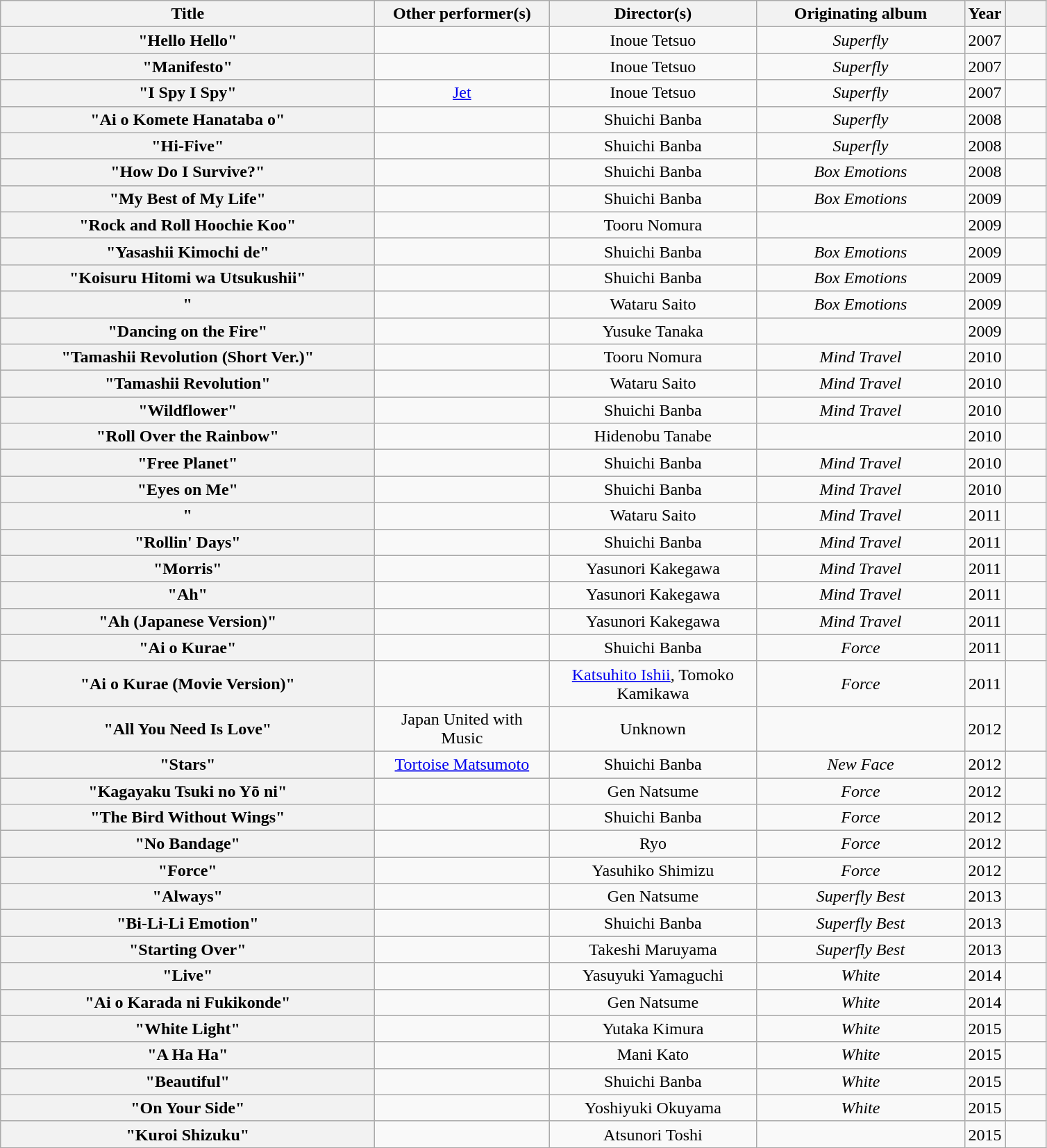<table class="wikitable sortable plainrowheaders" style="text-align: center;">
<tr>
<th scope="col" style="width: 22em;">Title</th>
<th scope="col" style="width: 10em;">Other performer(s)</th>
<th scope="col" style="width: 12em;" class="unsortable">Director(s)</th>
<th scope="col" style="width: 12em;">Originating album</th>
<th scope="col" style="width: 2em;">Year</th>
<th scope="col" style="width: 2em;" class="unsortable"></th>
</tr>
<tr>
<th scope="row">"Hello Hello"</th>
<td></td>
<td>Inoue Tetsuo</td>
<td><em>Superfly</em></td>
<td>2007</td>
<td></td>
</tr>
<tr>
<th scope="row">"Manifesto"</th>
<td></td>
<td>Inoue Tetsuo</td>
<td><em>Superfly</em></td>
<td>2007</td>
<td></td>
</tr>
<tr>
<th scope="row">"I Spy I Spy"</th>
<td><a href='#'>Jet</a></td>
<td>Inoue Tetsuo</td>
<td><em>Superfly</em></td>
<td>2007</td>
<td></td>
</tr>
<tr>
<th scope="row">"Ai o Komete Hanataba o"</th>
<td></td>
<td>Shuichi Banba</td>
<td><em>Superfly</em></td>
<td>2008</td>
<td></td>
</tr>
<tr>
<th scope="row">"Hi-Five"</th>
<td></td>
<td>Shuichi Banba</td>
<td><em>Superfly</em></td>
<td>2008</td>
<td></td>
</tr>
<tr>
<th scope="row">"How Do I Survive?"</th>
<td></td>
<td>Shuichi Banba</td>
<td><em>Box Emotions</em></td>
<td>2008</td>
<td></td>
</tr>
<tr>
<th scope="row">"My Best of My Life"</th>
<td></td>
<td>Shuichi Banba</td>
<td><em>Box Emotions</em></td>
<td>2009</td>
<td></td>
</tr>
<tr>
<th scope="row">"Rock and Roll Hoochie Koo"</th>
<td></td>
<td>Tooru Nomura</td>
<td></td>
<td>2009</td>
<td></td>
</tr>
<tr>
<th scope="row">"Yasashii Kimochi de"</th>
<td></td>
<td>Shuichi Banba</td>
<td><em>Box Emotions</em></td>
<td>2009</td>
<td></td>
</tr>
<tr>
<th scope="row">"Koisuru Hitomi wa Utsukushii"</th>
<td></td>
<td>Shuichi Banba</td>
<td><em>Box Emotions</em></td>
<td>2009</td>
<td></td>
</tr>
<tr>
<th scope="row">"</th>
<td></td>
<td>Wataru Saito</td>
<td><em>Box Emotions</em></td>
<td>2009</td>
<td></td>
</tr>
<tr>
<th scope="row">"Dancing on the Fire"</th>
<td></td>
<td>Yusuke Tanaka</td>
<td></td>
<td>2009</td>
<td></td>
</tr>
<tr>
<th scope="row">"Tamashii Revolution (Short Ver.)"</th>
<td></td>
<td>Tooru Nomura</td>
<td><em>Mind Travel</em></td>
<td>2010</td>
<td></td>
</tr>
<tr>
<th scope="row">"Tamashii Revolution"</th>
<td></td>
<td>Wataru Saito</td>
<td><em>Mind Travel</em></td>
<td>2010</td>
<td></td>
</tr>
<tr>
<th scope="row">"Wildflower"</th>
<td></td>
<td>Shuichi Banba</td>
<td><em>Mind Travel</em></td>
<td>2010</td>
<td></td>
</tr>
<tr>
<th scope="row">"Roll Over the Rainbow"</th>
<td></td>
<td>Hidenobu Tanabe</td>
<td></td>
<td>2010</td>
<td></td>
</tr>
<tr>
<th scope="row">"Free Planet"</th>
<td></td>
<td>Shuichi Banba</td>
<td><em>Mind Travel</em></td>
<td>2010</td>
<td></td>
</tr>
<tr>
<th scope="row">"Eyes on Me"</th>
<td></td>
<td>Shuichi Banba</td>
<td><em>Mind Travel</em></td>
<td>2010</td>
<td></td>
</tr>
<tr>
<th scope="row">"</th>
<td></td>
<td>Wataru Saito</td>
<td><em>Mind Travel</em></td>
<td>2011</td>
<td></td>
</tr>
<tr>
<th scope="row">"Rollin' Days"</th>
<td></td>
<td>Shuichi Banba</td>
<td><em>Mind Travel</em></td>
<td>2011</td>
<td></td>
</tr>
<tr>
<th scope="row">"Morris"</th>
<td></td>
<td>Yasunori Kakegawa</td>
<td><em>Mind Travel</em></td>
<td>2011</td>
<td></td>
</tr>
<tr>
<th scope="row">"Ah"</th>
<td></td>
<td>Yasunori Kakegawa</td>
<td><em>Mind Travel</em></td>
<td>2011</td>
<td></td>
</tr>
<tr>
<th scope="row">"Ah (Japanese Version)"</th>
<td></td>
<td>Yasunori Kakegawa</td>
<td><em>Mind Travel</em></td>
<td>2011</td>
<td></td>
</tr>
<tr>
<th scope="row">"Ai o Kurae"</th>
<td></td>
<td>Shuichi Banba</td>
<td><em>Force</em></td>
<td>2011</td>
<td></td>
</tr>
<tr>
<th scope="row">"Ai o Kurae (Movie Version)"</th>
<td></td>
<td><a href='#'>Katsuhito Ishii</a>, Tomoko Kamikawa</td>
<td><em>Force</em></td>
<td>2011</td>
<td></td>
</tr>
<tr>
<th scope="row">"All You Need Is Love"</th>
<td>Japan United with Music</td>
<td>Unknown</td>
<td></td>
<td>2012</td>
<td></td>
</tr>
<tr>
<th scope="row">"Stars"</th>
<td><a href='#'>Tortoise Matsumoto</a></td>
<td>Shuichi Banba</td>
<td><em>New Face</em></td>
<td>2012</td>
<td></td>
</tr>
<tr>
<th scope="row">"Kagayaku Tsuki no Yō ni"</th>
<td></td>
<td>Gen Natsume</td>
<td><em>Force</em></td>
<td>2012</td>
<td></td>
</tr>
<tr>
<th scope="row">"The Bird Without Wings"</th>
<td></td>
<td>Shuichi Banba</td>
<td><em>Force</em></td>
<td>2012</td>
<td></td>
</tr>
<tr>
<th scope="row">"No Bandage"</th>
<td></td>
<td>Ryo</td>
<td><em>Force</em></td>
<td>2012</td>
<td></td>
</tr>
<tr>
<th scope="row">"Force"</th>
<td></td>
<td>Yasuhiko Shimizu</td>
<td><em>Force</em></td>
<td>2012</td>
<td></td>
</tr>
<tr>
<th scope="row">"Always"</th>
<td></td>
<td>Gen Natsume</td>
<td><em>Superfly Best</em></td>
<td>2013</td>
<td></td>
</tr>
<tr>
<th scope="row">"Bi-Li-Li Emotion"</th>
<td></td>
<td>Shuichi Banba</td>
<td><em>Superfly Best</em></td>
<td>2013</td>
<td></td>
</tr>
<tr>
<th scope="row">"Starting Over"</th>
<td></td>
<td>Takeshi Maruyama</td>
<td><em>Superfly Best</em></td>
<td>2013</td>
<td></td>
</tr>
<tr>
<th scope="row">"Live"</th>
<td></td>
<td>Yasuyuki Yamaguchi</td>
<td><em>White</em></td>
<td>2014</td>
<td></td>
</tr>
<tr>
<th scope="row">"Ai o Karada ni Fukikonde"</th>
<td></td>
<td>Gen Natsume</td>
<td><em>White</em></td>
<td>2014</td>
<td></td>
</tr>
<tr>
<th scope="row">"White Light"</th>
<td></td>
<td>Yutaka Kimura</td>
<td><em>White</em></td>
<td>2015</td>
<td></td>
</tr>
<tr>
<th scope="row">"A Ha Ha"</th>
<td></td>
<td>Mani Kato</td>
<td><em>White</em></td>
<td>2015</td>
<td></td>
</tr>
<tr>
<th scope="row">"Beautiful"</th>
<td></td>
<td>Shuichi Banba</td>
<td><em>White</em></td>
<td>2015</td>
<td></td>
</tr>
<tr>
<th scope="row">"On Your Side"</th>
<td></td>
<td>Yoshiyuki Okuyama</td>
<td><em>White</em></td>
<td>2015</td>
<td></td>
</tr>
<tr>
<th scope="row">"Kuroi Shizuku"</th>
<td></td>
<td>Atsunori Toshi</td>
<td></td>
<td>2015</td>
<td></td>
</tr>
</table>
